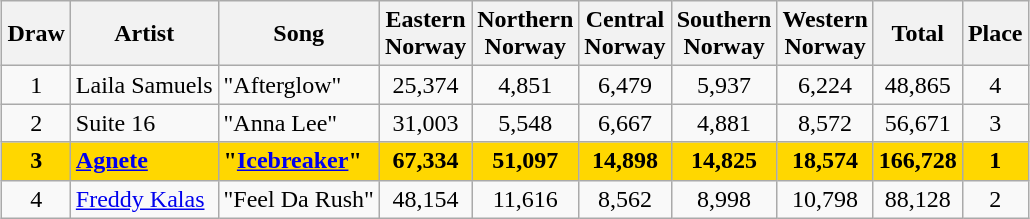<table class="sortable wikitable" style="margin: 1em auto 1em auto; text-align:center;">
<tr>
<th>Draw</th>
<th>Artist</th>
<th>Song</th>
<th>Eastern<br>Norway</th>
<th>Northern<br>Norway</th>
<th>Central<br>Norway</th>
<th>Southern<br>Norway</th>
<th>Western<br>Norway</th>
<th>Total</th>
<th>Place</th>
</tr>
<tr>
<td>1</td>
<td align="left">Laila Samuels</td>
<td align="left">"Afterglow"</td>
<td>25,374</td>
<td>4,851</td>
<td>6,479</td>
<td>5,937</td>
<td>6,224</td>
<td>48,865</td>
<td>4</td>
</tr>
<tr>
<td>2</td>
<td align="left">Suite 16</td>
<td align="left">"Anna Lee"</td>
<td>31,003</td>
<td>5,548</td>
<td>6,667</td>
<td>4,881</td>
<td>8,572</td>
<td>56,671</td>
<td>3</td>
</tr>
<tr style="background:gold;">
<td><strong>3</strong></td>
<td align="left"><strong><a href='#'>Agnete</a></strong></td>
<td align="left"><strong>"<a href='#'>Icebreaker</a>"</strong></td>
<td><strong>67,334</strong></td>
<td><strong>51,097</strong></td>
<td><strong>14,898</strong></td>
<td><strong>14,825</strong></td>
<td><strong>18,574</strong></td>
<td><strong>166,728</strong></td>
<td><strong>1</strong></td>
</tr>
<tr>
<td>4</td>
<td align="left"><a href='#'>Freddy Kalas</a></td>
<td align="left">"Feel Da Rush"</td>
<td>48,154</td>
<td>11,616</td>
<td>8,562</td>
<td>8,998</td>
<td>10,798</td>
<td>88,128</td>
<td>2</td>
</tr>
</table>
